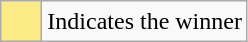<table class="wikitable">
<tr>
<td style="background:#FAEB86; height:20px; width:20px"></td>
<td>Indicates the winner</td>
</tr>
</table>
